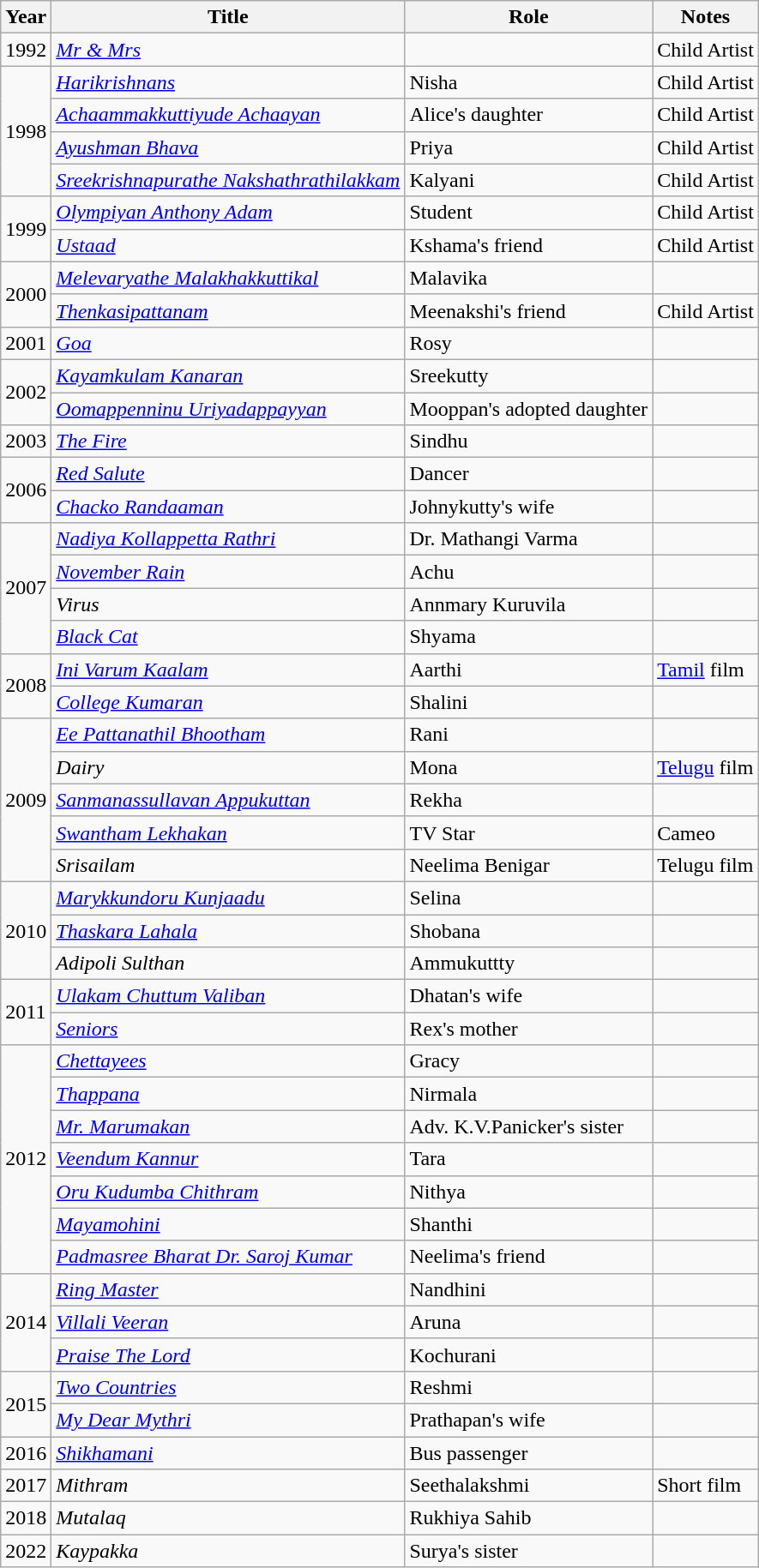<table class="wikitable plainrowheaders sortable">
<tr>
<th scope="col">Year</th>
<th scope="col">Title</th>
<th scope="col">Role</th>
<th scope="col" class="unsortable">Notes</th>
</tr>
<tr>
<td>1992</td>
<td><em><a href='#'>Mr & Mrs</a></em></td>
<td></td>
<td>Child Artist</td>
</tr>
<tr>
<td rowspan=4>1998</td>
<td><em><a href='#'>Harikrishnans</a></em></td>
<td>Nisha</td>
<td>Child Artist</td>
</tr>
<tr>
<td><em><a href='#'>Achaammakkuttiyude Achaayan</a></em></td>
<td>Alice's daughter</td>
<td>Child Artist</td>
</tr>
<tr>
<td><em><a href='#'>Ayushman Bhava</a></em></td>
<td>Priya</td>
<td>Child Artist</td>
</tr>
<tr>
<td><em><a href='#'>Sreekrishnapurathe Nakshathrathilakkam</a></em></td>
<td>Kalyani</td>
<td>Child Artist</td>
</tr>
<tr>
<td rowspan=2>1999</td>
<td><em><a href='#'>Olympiyan Anthony Adam</a></em></td>
<td>Student</td>
<td>Child Artist</td>
</tr>
<tr>
<td><em><a href='#'>Ustaad</a></em></td>
<td>Kshama's friend</td>
<td>Child Artist</td>
</tr>
<tr>
<td rowspan=2>2000</td>
<td><em><a href='#'>Melevaryathe Malakhakkuttikal</a></em></td>
<td>Malavika</td>
<td></td>
</tr>
<tr>
<td><em><a href='#'>Thenkasipattanam</a></em></td>
<td>Meenakshi's friend</td>
<td>Child Artist</td>
</tr>
<tr>
<td rowspan=1>2001</td>
<td><em><a href='#'>Goa</a></em></td>
<td>Rosy</td>
<td></td>
</tr>
<tr>
<td rowspan=2>2002</td>
<td><em><a href='#'>Kayamkulam Kanaran</a></em></td>
<td>Sreekutty</td>
<td></td>
</tr>
<tr>
<td><em><a href='#'>Oomappenninu Uriyadappayyan</a></em></td>
<td>Mooppan's adopted daughter</td>
<td></td>
</tr>
<tr>
<td>2003</td>
<td><em><a href='#'>The Fire</a></em></td>
<td>Sindhu</td>
<td></td>
</tr>
<tr>
<td rowspan=2>2006</td>
<td><em><a href='#'>Red Salute</a></em></td>
<td>Dancer</td>
<td></td>
</tr>
<tr>
<td><em><a href='#'>Chacko Randaaman</a></em></td>
<td>Johnykutty's wife</td>
<td></td>
</tr>
<tr>
<td rowspan=4>2007</td>
<td><em><a href='#'>Nadiya Kollappetta Rathri</a></em></td>
<td>Dr. Mathangi Varma</td>
<td></td>
</tr>
<tr>
<td><em><a href='#'>November Rain</a></em></td>
<td>Achu</td>
<td></td>
</tr>
<tr>
<td><em>Virus</em></td>
<td>Annmary Kuruvila</td>
<td></td>
</tr>
<tr>
<td><em><a href='#'>Black Cat</a></em></td>
<td>Shyama</td>
<td></td>
</tr>
<tr>
<td rowspan=2>2008</td>
<td><em><a href='#'>Ini Varum Kaalam</a></em></td>
<td>Aarthi</td>
<td><a href='#'>Tamil</a> film</td>
</tr>
<tr>
<td><em><a href='#'>College Kumaran</a></em></td>
<td>Shalini</td>
<td></td>
</tr>
<tr>
<td rowspan=5>2009</td>
<td><em><a href='#'>Ee Pattanathil Bhootham</a></em></td>
<td>Rani</td>
<td></td>
</tr>
<tr>
<td><em>Dairy</em></td>
<td>Mona</td>
<td><a href='#'>Telugu</a> film</td>
</tr>
<tr>
<td><em><a href='#'>Sanmanassullavan Appukuttan</a></em></td>
<td>Rekha</td>
<td></td>
</tr>
<tr>
<td><em><a href='#'>Swantham Lekhakan</a></em></td>
<td>TV Star</td>
<td>Cameo</td>
</tr>
<tr>
<td><em>Srisailam</em></td>
<td>Neelima Benigar</td>
<td>Telugu film</td>
</tr>
<tr>
<td rowspan=3>2010</td>
<td><em><a href='#'>Marykkundoru Kunjaadu</a></em></td>
<td>Selina</td>
<td></td>
</tr>
<tr>
<td><em><a href='#'>Thaskara Lahala</a></em></td>
<td>Shobana</td>
<td></td>
</tr>
<tr>
<td><em>Adipoli Sulthan</em></td>
<td>Ammukuttty</td>
<td></td>
</tr>
<tr>
<td rowspan=2>2011</td>
<td><em><a href='#'>Ulakam Chuttum Valiban</a></em></td>
<td>Dhatan's wife</td>
<td></td>
</tr>
<tr>
<td><em><a href='#'>Seniors</a></em></td>
<td>Rex's mother</td>
<td></td>
</tr>
<tr>
<td rowspan=7>2012</td>
<td><em><a href='#'>Chettayees</a></em></td>
<td>Gracy</td>
<td></td>
</tr>
<tr>
<td><em><a href='#'>Thappana</a></em></td>
<td>Nirmala</td>
<td></td>
</tr>
<tr>
<td><em><a href='#'>Mr. Marumakan</a></em></td>
<td>Adv. K.V.Panicker's sister</td>
<td></td>
</tr>
<tr>
<td><em><a href='#'>Veendum Kannur</a></em></td>
<td>Tara</td>
<td></td>
</tr>
<tr>
<td><em><a href='#'>Oru Kudumba Chithram</a></em></td>
<td>Nithya</td>
<td></td>
</tr>
<tr>
<td><em><a href='#'>Mayamohini</a></em></td>
<td>Shanthi</td>
<td></td>
</tr>
<tr>
<td><em><a href='#'>Padmasree Bharat Dr. Saroj Kumar</a></em></td>
<td>Neelima's friend</td>
<td></td>
</tr>
<tr>
<td rowspan=3>2014</td>
<td><em><a href='#'>Ring Master</a></em></td>
<td>Nandhini</td>
<td></td>
</tr>
<tr>
<td><em><a href='#'>Villali Veeran</a></em></td>
<td>Aruna</td>
<td></td>
</tr>
<tr>
<td><em><a href='#'>Praise The Lord</a></em></td>
<td>Kochurani</td>
<td></td>
</tr>
<tr>
<td rowspan=2>2015</td>
<td><em><a href='#'>Two Countries</a></em></td>
<td>Reshmi</td>
<td></td>
</tr>
<tr>
<td><em><a href='#'>My Dear Mythri</a></em></td>
<td>Prathapan's wife</td>
<td></td>
</tr>
<tr>
<td>2016</td>
<td><em><a href='#'>Shikhamani</a></em></td>
<td>Bus passenger</td>
<td></td>
</tr>
<tr>
<td>2017</td>
<td><em>Mithram</em></td>
<td>Seethalakshmi</td>
<td>Short film</td>
</tr>
<tr>
<td>2018</td>
<td><em>Mutalaq</em></td>
<td>Rukhiya Sahib</td>
<td></td>
</tr>
<tr>
<td>2022</td>
<td><em>Kaypakka</em></td>
<td>Surya's sister</td>
<td></td>
</tr>
</table>
